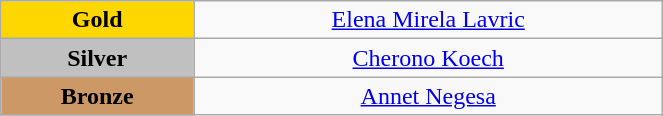<table class="wikitable" style="text-align:center; " width="35%">
<tr>
<td bgcolor="gold"><strong>Gold</strong></td>
<td><a href='#'>Elena Mirela Lavric</a><br>  <small><em></em></small></td>
</tr>
<tr>
<td bgcolor="silver"><strong>Silver</strong></td>
<td><a href='#'>Cherono Koech</a><br>  <small><em></em></small></td>
</tr>
<tr>
<td bgcolor="CC9966"><strong>Bronze</strong></td>
<td><a href='#'>Annet Negesa</a><br>  <small><em></em></small></td>
</tr>
</table>
